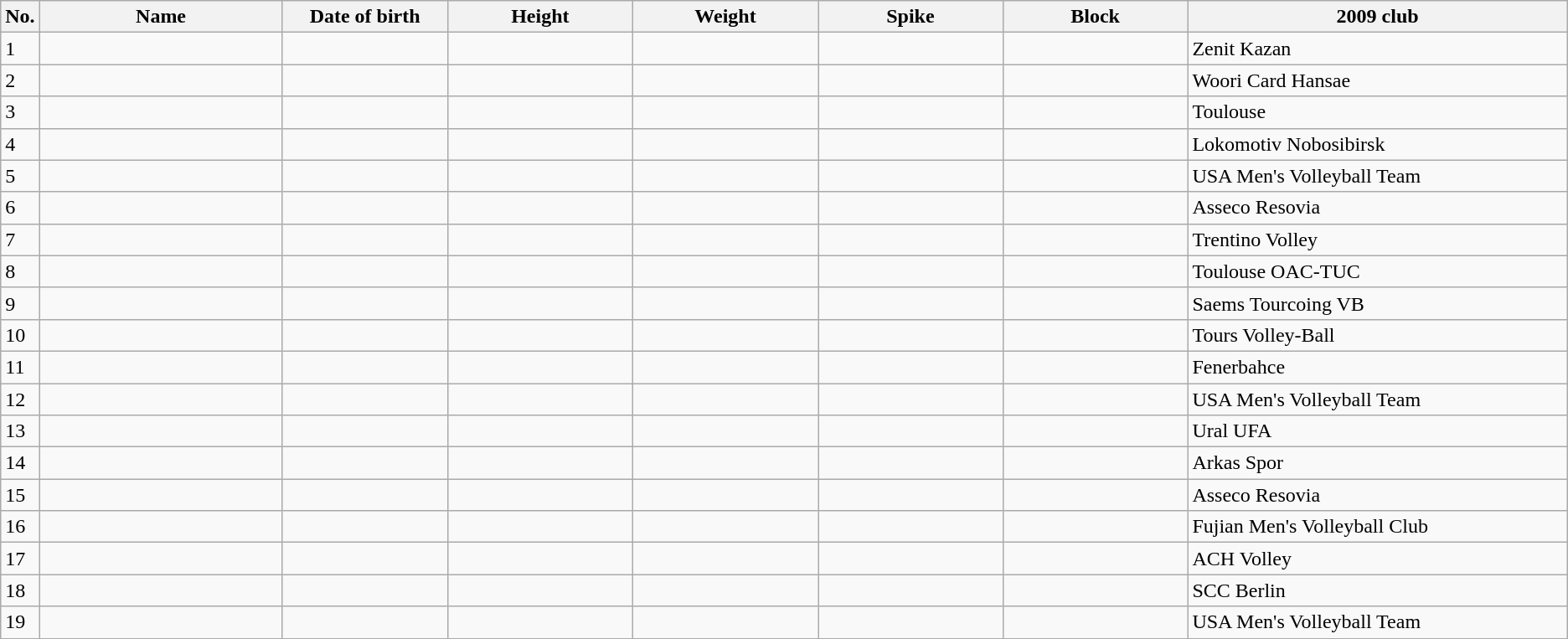<table class="wikitable sortable" style=font-size:100%; text-align:center;>
<tr>
<th>No.</th>
<th style=width:12em>Name</th>
<th style=width:8em>Date of birth</th>
<th style=width:9em>Height</th>
<th style=width:9em>Weight</th>
<th style=width:9em>Spike</th>
<th style=width:9em>Block</th>
<th style=width:19em>2009 club</th>
</tr>
<tr>
<td>1</td>
<td align=left></td>
<td align=right></td>
<td></td>
<td></td>
<td></td>
<td></td>
<td align=left>Zenit Kazan</td>
</tr>
<tr>
<td>2</td>
<td align=left></td>
<td align=right></td>
<td></td>
<td></td>
<td></td>
<td></td>
<td align=left>Woori Card Hansae</td>
</tr>
<tr>
<td>3</td>
<td align=left></td>
<td align=right></td>
<td></td>
<td></td>
<td></td>
<td></td>
<td align=left>Toulouse</td>
</tr>
<tr>
<td>4</td>
<td align=left></td>
<td align=right></td>
<td></td>
<td></td>
<td></td>
<td></td>
<td align=left>Lokomotiv Nobosibirsk</td>
</tr>
<tr>
<td>5</td>
<td align=left></td>
<td align=right></td>
<td></td>
<td></td>
<td></td>
<td></td>
<td align=left>USA Men's Volleyball Team</td>
</tr>
<tr>
<td>6</td>
<td align=left></td>
<td align=right></td>
<td></td>
<td></td>
<td></td>
<td></td>
<td align=left>Asseco Resovia</td>
</tr>
<tr>
<td>7</td>
<td align=left></td>
<td align=right></td>
<td></td>
<td></td>
<td></td>
<td></td>
<td align=left>Trentino Volley</td>
</tr>
<tr>
<td>8</td>
<td align=left></td>
<td align=right></td>
<td></td>
<td></td>
<td></td>
<td></td>
<td align=left>Toulouse OAC-TUC</td>
</tr>
<tr>
<td>9</td>
<td align=left></td>
<td align=right></td>
<td></td>
<td></td>
<td></td>
<td></td>
<td align=left>Saems Tourcoing VB</td>
</tr>
<tr>
<td>10</td>
<td align=left></td>
<td align=right></td>
<td></td>
<td></td>
<td></td>
<td></td>
<td align=left>Tours Volley-Ball</td>
</tr>
<tr>
<td>11</td>
<td align=left></td>
<td align=right></td>
<td></td>
<td></td>
<td></td>
<td></td>
<td align=left>Fenerbahce</td>
</tr>
<tr>
<td>12</td>
<td align=left></td>
<td align=right></td>
<td></td>
<td></td>
<td></td>
<td></td>
<td align=left>USA Men's Volleyball Team</td>
</tr>
<tr>
<td>13</td>
<td align=left></td>
<td align=right></td>
<td></td>
<td></td>
<td></td>
<td></td>
<td align=left>Ural UFA</td>
</tr>
<tr>
<td>14</td>
<td align=left></td>
<td align=right></td>
<td></td>
<td></td>
<td></td>
<td></td>
<td align=left>Arkas Spor</td>
</tr>
<tr>
<td>15</td>
<td align=left></td>
<td align=right></td>
<td></td>
<td></td>
<td></td>
<td></td>
<td align=left>Asseco Resovia</td>
</tr>
<tr>
<td>16</td>
<td align=left></td>
<td align=right></td>
<td></td>
<td></td>
<td></td>
<td></td>
<td align=left>Fujian Men's Volleyball Club</td>
</tr>
<tr>
<td>17</td>
<td align=left></td>
<td align=right></td>
<td></td>
<td></td>
<td></td>
<td></td>
<td align=left>ACH Volley</td>
</tr>
<tr>
<td>18</td>
<td align=left></td>
<td align=right></td>
<td></td>
<td></td>
<td></td>
<td></td>
<td align=left>SCC Berlin</td>
</tr>
<tr>
<td>19</td>
<td align=left></td>
<td align=right></td>
<td></td>
<td></td>
<td></td>
<td></td>
<td align=left>USA Men's Volleyball Team</td>
</tr>
</table>
